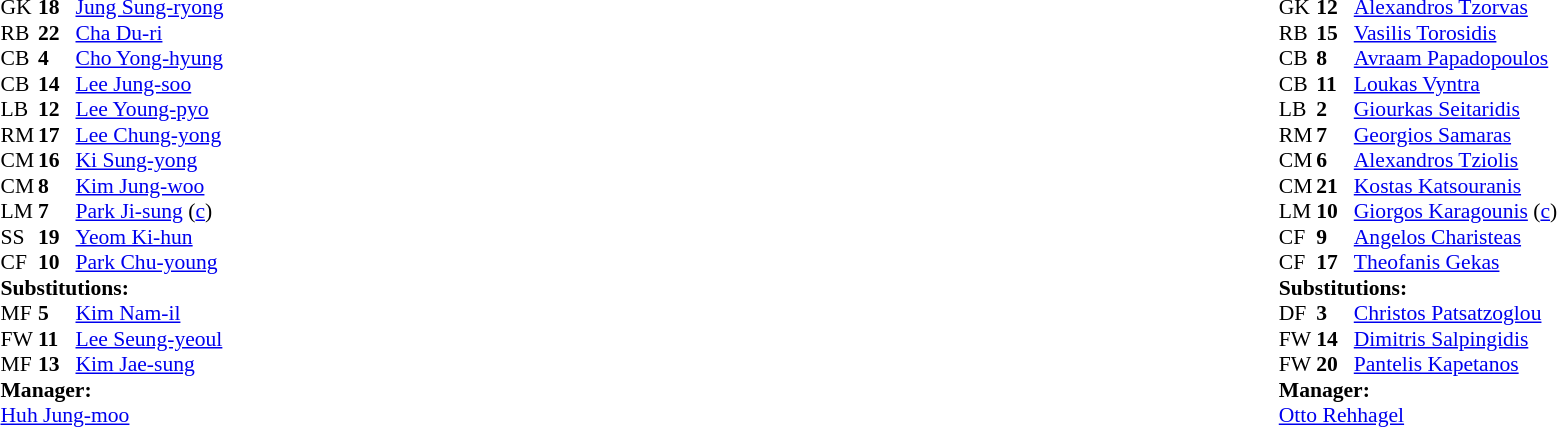<table width="100%">
<tr>
<td valign="top" width="40%"><br><table style="font-size: 90%" cellspacing="0" cellpadding="0">
<tr>
<th width="25"></th>
<th width="25"></th>
</tr>
<tr>
<td>GK</td>
<td><strong>18</strong></td>
<td><a href='#'>Jung Sung-ryong</a></td>
</tr>
<tr>
<td>RB</td>
<td><strong>22</strong></td>
<td><a href='#'>Cha Du-ri</a></td>
</tr>
<tr>
<td>CB</td>
<td><strong>4</strong></td>
<td><a href='#'>Cho Yong-hyung</a></td>
</tr>
<tr>
<td>CB</td>
<td><strong>14</strong></td>
<td><a href='#'>Lee Jung-soo</a></td>
</tr>
<tr>
<td>LB</td>
<td><strong>12</strong></td>
<td><a href='#'>Lee Young-pyo</a></td>
</tr>
<tr>
<td>RM</td>
<td><strong>17</strong></td>
<td><a href='#'>Lee Chung-yong</a></td>
<td></td>
<td></td>
</tr>
<tr>
<td>CM</td>
<td><strong>16</strong></td>
<td><a href='#'>Ki Sung-yong</a></td>
<td></td>
<td></td>
</tr>
<tr>
<td>CM</td>
<td><strong>8</strong></td>
<td><a href='#'>Kim Jung-woo</a></td>
</tr>
<tr>
<td>LM</td>
<td><strong>7</strong></td>
<td><a href='#'>Park Ji-sung</a> (<a href='#'>c</a>)</td>
</tr>
<tr>
<td>SS</td>
<td><strong>19</strong></td>
<td><a href='#'>Yeom Ki-hun</a></td>
</tr>
<tr>
<td>CF</td>
<td><strong>10</strong></td>
<td><a href='#'>Park Chu-young</a></td>
<td></td>
<td></td>
</tr>
<tr>
<td colspan=3><strong>Substitutions:</strong></td>
</tr>
<tr>
<td>MF</td>
<td><strong>5</strong></td>
<td><a href='#'>Kim Nam-il</a></td>
<td></td>
<td></td>
</tr>
<tr>
<td>FW</td>
<td><strong>11</strong></td>
<td><a href='#'>Lee Seung-yeoul</a></td>
<td></td>
<td></td>
</tr>
<tr>
<td>MF</td>
<td><strong>13</strong></td>
<td><a href='#'>Kim Jae-sung</a></td>
<td></td>
<td></td>
</tr>
<tr>
<td colspan=3><strong>Manager:</strong></td>
</tr>
<tr>
<td colspan=3><a href='#'>Huh Jung-moo</a></td>
</tr>
</table>
</td>
<td valign="top"></td>
<td valign="top" width="50%"><br><table style="font-size: 90%" cellspacing="0" cellpadding="0" align="center">
<tr>
<th width=25></th>
<th width=25></th>
</tr>
<tr>
<td>GK</td>
<td><strong>12</strong></td>
<td><a href='#'>Alexandros Tzorvas</a></td>
</tr>
<tr>
<td>RB</td>
<td><strong>15</strong></td>
<td><a href='#'>Vasilis Torosidis</a></td>
<td></td>
</tr>
<tr>
<td>CB</td>
<td><strong>8</strong></td>
<td><a href='#'>Avraam Papadopoulos</a></td>
</tr>
<tr>
<td>CB</td>
<td><strong>11</strong></td>
<td><a href='#'>Loukas Vyntra</a></td>
</tr>
<tr>
<td>LB</td>
<td><strong>2</strong></td>
<td><a href='#'>Giourkas Seitaridis</a></td>
</tr>
<tr>
<td>RM</td>
<td><strong>7</strong></td>
<td><a href='#'>Georgios Samaras</a></td>
<td></td>
<td></td>
</tr>
<tr>
<td>CM</td>
<td><strong>6</strong></td>
<td><a href='#'>Alexandros Tziolis</a></td>
</tr>
<tr>
<td>CM</td>
<td><strong>21</strong></td>
<td><a href='#'>Kostas Katsouranis</a></td>
</tr>
<tr>
<td>LM</td>
<td><strong>10</strong></td>
<td><a href='#'>Giorgos Karagounis</a> (<a href='#'>c</a>)</td>
<td></td>
<td></td>
</tr>
<tr>
<td>CF</td>
<td><strong>9</strong></td>
<td><a href='#'>Angelos Charisteas</a></td>
<td></td>
<td></td>
</tr>
<tr>
<td>CF</td>
<td><strong>17</strong></td>
<td><a href='#'>Theofanis Gekas</a></td>
</tr>
<tr>
<td colspan=3><strong>Substitutions:</strong></td>
</tr>
<tr>
<td>DF</td>
<td><strong>3</strong></td>
<td><a href='#'>Christos Patsatzoglou</a></td>
<td></td>
<td></td>
</tr>
<tr>
<td>FW</td>
<td><strong>14</strong></td>
<td><a href='#'>Dimitris Salpingidis</a></td>
<td></td>
<td></td>
</tr>
<tr>
<td>FW</td>
<td><strong>20</strong></td>
<td><a href='#'>Pantelis Kapetanos</a></td>
<td></td>
<td></td>
</tr>
<tr>
<td colspan=3><strong>Manager:</strong></td>
</tr>
<tr>
<td colspan=4> <a href='#'>Otto Rehhagel</a></td>
</tr>
</table>
</td>
</tr>
</table>
